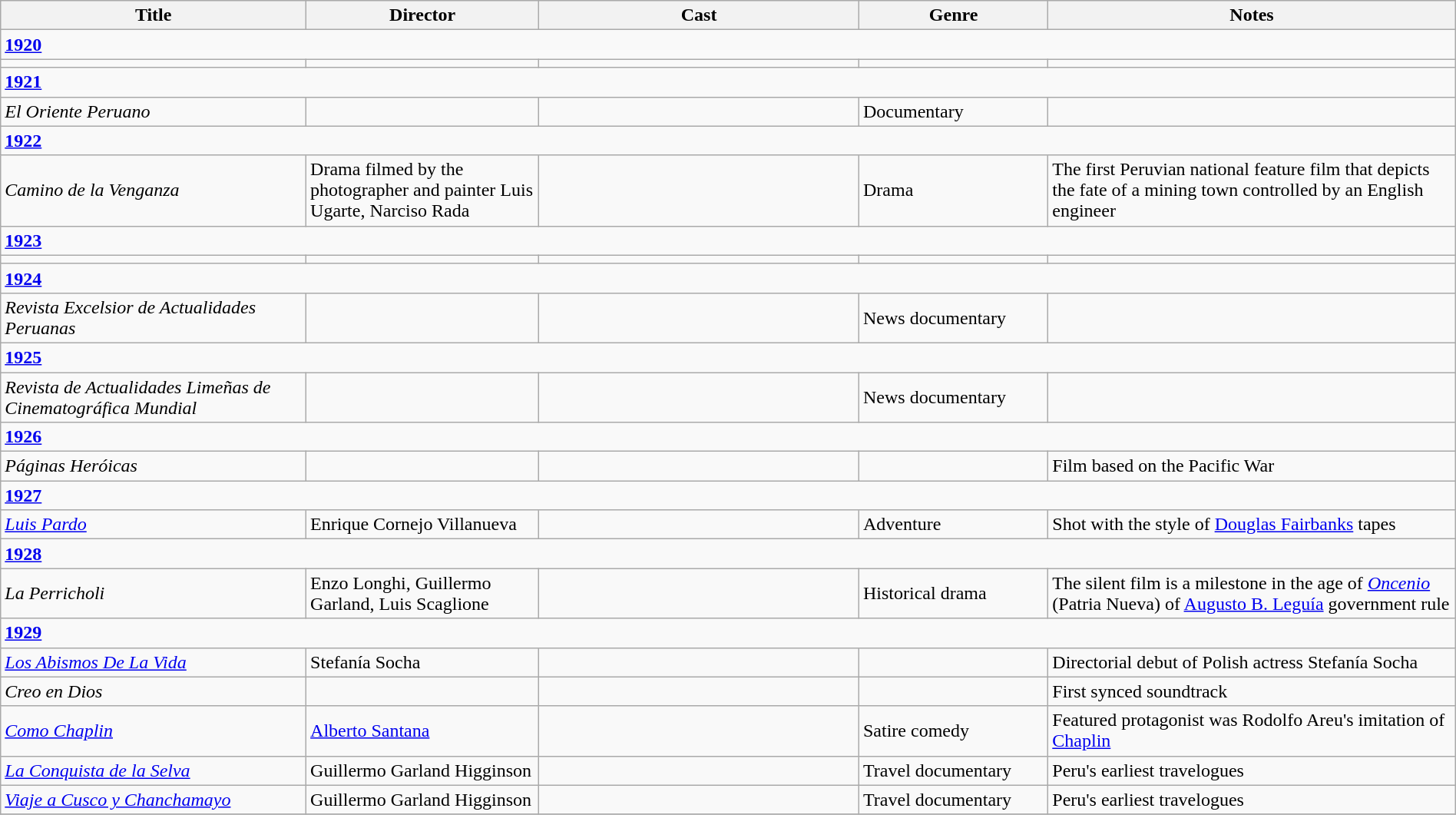<table class="wikitable" width= "100%">
<tr>
<th width=21%>Title</th>
<th width=16%>Director</th>
<th width=22%>Cast</th>
<th width=13%>Genre</th>
<th width=28%>Notes</th>
</tr>
<tr>
<td colspan="5" ><strong><a href='#'>1920</a></strong></td>
</tr>
<tr>
<td></td>
<td></td>
<td></td>
<td></td>
<td></td>
</tr>
<tr>
<td colspan="5" ><strong><a href='#'>1921</a></strong></td>
</tr>
<tr>
<td><em>El Oriente Peruano</em></td>
<td></td>
<td></td>
<td>Documentary</td>
<td></td>
</tr>
<tr>
<td colspan="5" ><strong><a href='#'>1922</a></strong></td>
</tr>
<tr>
<td><em>Camino de la Venganza</em></td>
<td>Drama filmed by the photographer and painter Luis Ugarte, Narciso Rada</td>
<td></td>
<td>Drama</td>
<td>The first Peruvian national feature film that depicts the fate of a mining town controlled by an English engineer</td>
</tr>
<tr>
<td colspan="5" ><strong><a href='#'>1923</a></strong></td>
</tr>
<tr>
<td></td>
<td></td>
<td></td>
<td></td>
<td></td>
</tr>
<tr>
<td colspan="5" ><strong><a href='#'>1924</a></strong></td>
</tr>
<tr>
<td><em>Revista Excelsior de Actualidades Peruanas</em></td>
<td></td>
<td></td>
<td>News documentary</td>
<td></td>
</tr>
<tr>
<td colspan="5" ><strong><a href='#'>1925</a></strong></td>
</tr>
<tr>
<td><em>Revista de Actualidades Limeñas de Cinematográfica Mundial</em></td>
<td></td>
<td></td>
<td>News documentary</td>
<td></td>
</tr>
<tr>
<td colspan="5" ><strong><a href='#'>1926</a></strong></td>
</tr>
<tr>
<td><em>Páginas Heróicas</em></td>
<td></td>
<td></td>
<td></td>
<td>Film based on the Pacific War</td>
</tr>
<tr>
<td colspan="5" ><strong><a href='#'>1927</a></strong></td>
</tr>
<tr>
<td><em><a href='#'>Luis Pardo</a></em></td>
<td>Enrique Cornejo Villanueva</td>
<td></td>
<td>Adventure</td>
<td>Shot with the style of <a href='#'>Douglas Fairbanks</a> tapes</td>
</tr>
<tr>
<td colspan="5" ><strong><a href='#'>1928</a></strong></td>
</tr>
<tr>
<td><em>La Perricholi</em></td>
<td>Enzo Longhi, Guillermo Garland, Luis Scaglione</td>
<td></td>
<td>Historical drama</td>
<td>The silent film is a milestone in the age of <a href='#'><em>Oncenio</em></a> (Patria Nueva) of <a href='#'>Augusto B. Leguía</a> government rule</td>
</tr>
<tr>
<td colspan="5" ><strong><a href='#'>1929</a></strong></td>
</tr>
<tr>
<td><em><a href='#'>Los Abismos De La Vida</a></em></td>
<td>Stefanía Socha</td>
<td></td>
<td></td>
<td>Directorial debut of Polish actress Stefanía Socha</td>
</tr>
<tr>
<td><em>Creo en Dios</em></td>
<td></td>
<td></td>
<td></td>
<td>First synced soundtrack</td>
</tr>
<tr>
<td><em><a href='#'>Como Chaplin</a></em></td>
<td><a href='#'>Alberto Santana</a></td>
<td></td>
<td>Satire comedy</td>
<td> Featured protagonist was Rodolfo Areu's imitation of <a href='#'>Chaplin</a></td>
</tr>
<tr>
<td><em><a href='#'>La Conquista de la Selva</a></em></td>
<td>Guillermo Garland Higginson</td>
<td></td>
<td>Travel documentary</td>
<td>Peru's earliest travelogues</td>
</tr>
<tr>
<td><em><a href='#'>Viaje a Cusco y Chanchamayo</a></em></td>
<td>Guillermo Garland Higginson</td>
<td></td>
<td>Travel documentary</td>
<td>Peru's earliest travelogues</td>
</tr>
<tr>
</tr>
</table>
